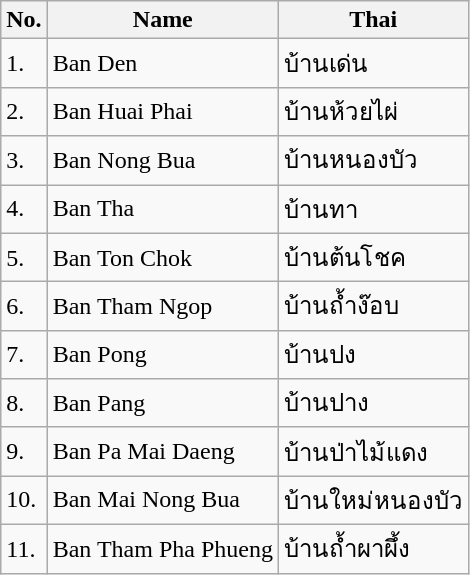<table class="wikitable sortable">
<tr>
<th>No.</th>
<th>Name</th>
<th>Thai</th>
</tr>
<tr>
<td>1.</td>
<td>Ban Den</td>
<td>บ้านเด่น</td>
</tr>
<tr>
<td>2.</td>
<td>Ban Huai Phai</td>
<td>บ้านห้วยไผ่</td>
</tr>
<tr>
<td>3.</td>
<td>Ban Nong Bua</td>
<td>บ้านหนองบัว</td>
</tr>
<tr>
<td>4.</td>
<td>Ban Tha</td>
<td>บ้านทา</td>
</tr>
<tr>
<td>5.</td>
<td>Ban Ton Chok</td>
<td>บ้านต้นโชค</td>
</tr>
<tr>
<td>6.</td>
<td>Ban Tham Ngop</td>
<td>บ้านถ้ำง๊อบ</td>
</tr>
<tr>
<td>7.</td>
<td>Ban Pong</td>
<td>บ้านปง</td>
</tr>
<tr>
<td>8.</td>
<td>Ban Pang</td>
<td>บ้านปาง</td>
</tr>
<tr>
<td>9.</td>
<td>Ban Pa Mai Daeng</td>
<td>บ้านป่าไม้แดง</td>
</tr>
<tr>
<td>10.</td>
<td>Ban Mai Nong Bua</td>
<td>บ้านใหม่หนองบัว</td>
</tr>
<tr>
<td>11.</td>
<td>Ban Tham Pha Phueng</td>
<td>บ้านถ้ำผาผึ้ง</td>
</tr>
</table>
